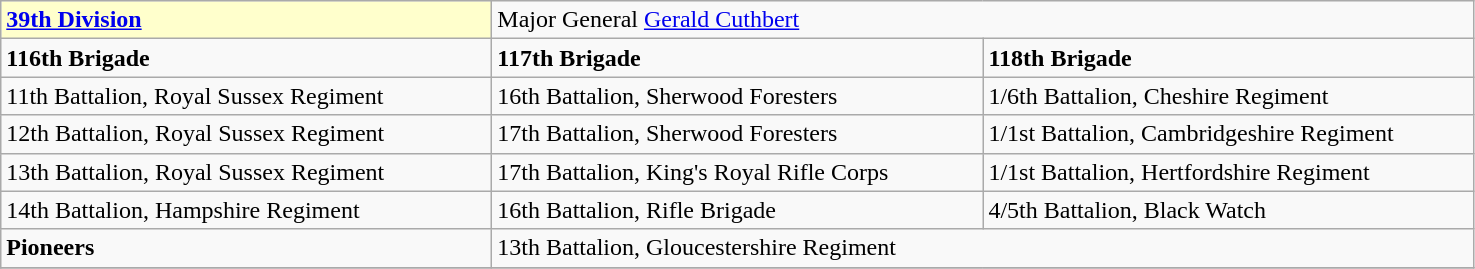<table class="wikitable">
<tr>
<td style="background:#FFFFCC;"><strong><a href='#'>39th Division</a>  </strong></td>
<td colspan="2">Major General <a href='#'>Gerald Cuthbert</a></td>
</tr>
<tr>
<td width="320pt"><strong>116th Brigade</strong></td>
<td width="320pt"><strong>117th Brigade</strong></td>
<td width="320pt"><strong>118th Brigade</strong></td>
</tr>
<tr>
<td>11th Battalion, Royal Sussex Regiment</td>
<td>16th Battalion, Sherwood Foresters</td>
<td>1/6th Battalion, Cheshire Regiment</td>
</tr>
<tr>
<td>12th Battalion, Royal Sussex Regiment</td>
<td>17th Battalion, Sherwood Foresters</td>
<td>1/1st Battalion, Cambridgeshire Regiment</td>
</tr>
<tr>
<td>13th Battalion, Royal Sussex Regiment</td>
<td>17th Battalion, King's Royal Rifle Corps</td>
<td>1/1st Battalion, Hertfordshire Regiment</td>
</tr>
<tr>
<td>14th Battalion, Hampshire Regiment</td>
<td>16th Battalion, Rifle Brigade</td>
<td>4/5th Battalion, Black Watch</td>
</tr>
<tr>
<td><strong>Pioneers</strong></td>
<td colspan="2">13th Battalion, Gloucestershire Regiment</td>
</tr>
<tr>
</tr>
</table>
